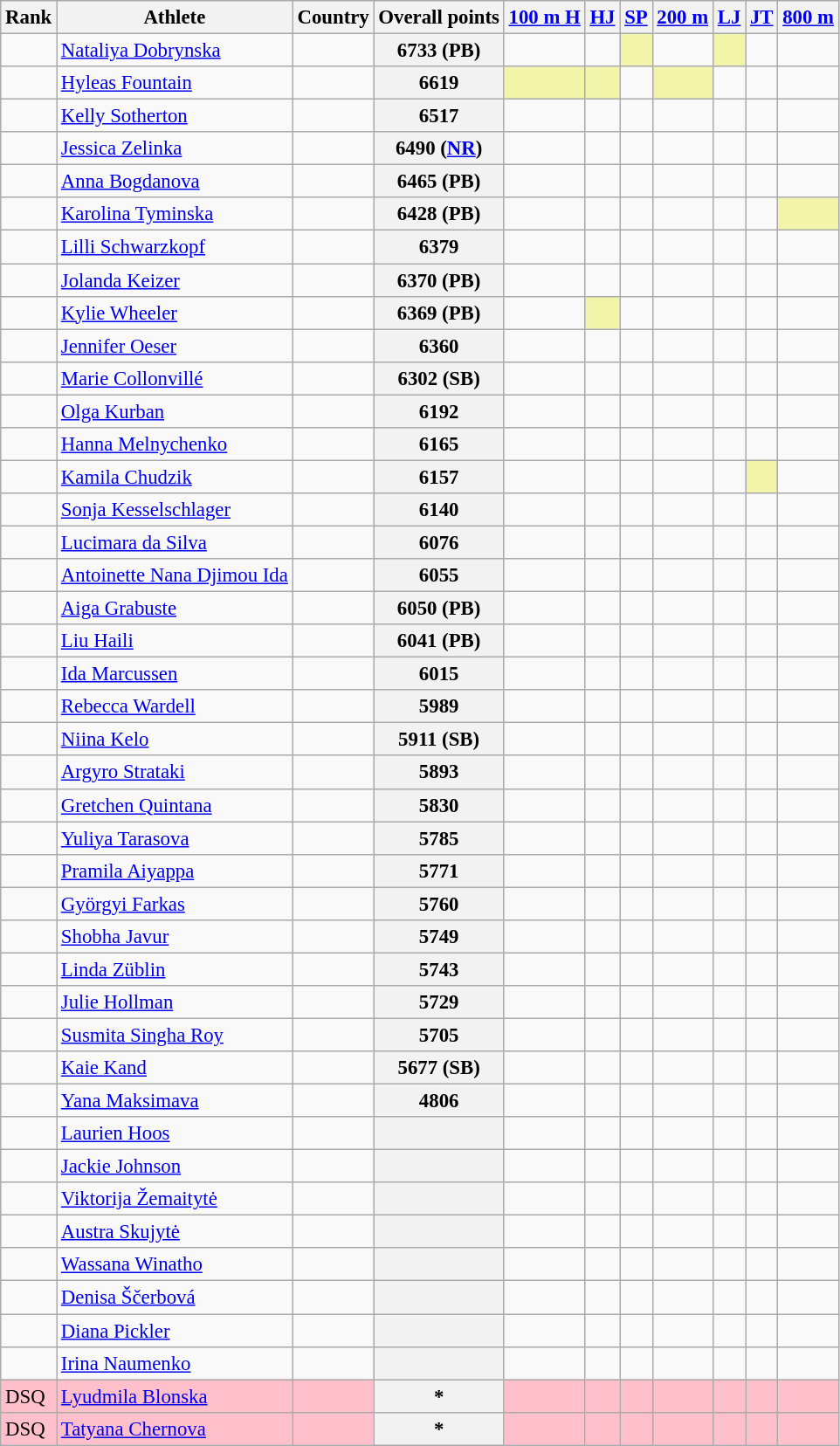<table class="wikitable sortable" style="font-size:95%;">
<tr>
<th>Rank</th>
<th>Athlete</th>
<th>Country</th>
<th>Overall points</th>
<th><a href='#'>100 m H</a></th>
<th><a href='#'>HJ</a></th>
<th><a href='#'>SP</a></th>
<th><a href='#'>200 m</a></th>
<th><a href='#'>LJ</a></th>
<th><a href='#'>JT</a></th>
<th><a href='#'>800 m</a></th>
</tr>
<tr>
<td align=center></td>
<td><a href='#'>Nataliya Dobrynska</a></td>
<td></td>
<th>6733 (PB)</th>
<td></td>
<td></td>
<td bgcolor=#F2F5A9></td>
<td></td>
<td bgcolor=#F2F5A9></td>
<td></td>
<td></td>
</tr>
<tr>
<td align=center></td>
<td><a href='#'>Hyleas Fountain</a></td>
<td></td>
<th>6619</th>
<td bgcolor=#F2F5A9></td>
<td bgcolor=#F2F5A9></td>
<td></td>
<td bgcolor=#F2F5A9></td>
<td></td>
<td></td>
<td></td>
</tr>
<tr>
<td align=center></td>
<td><a href='#'>Kelly Sotherton</a></td>
<td></td>
<th>6517</th>
<td></td>
<td></td>
<td></td>
<td></td>
<td></td>
<td></td>
<td></td>
</tr>
<tr>
<td align=center></td>
<td><a href='#'>Jessica Zelinka</a></td>
<td></td>
<th>6490 (<a href='#'>NR</a>)</th>
<td></td>
<td></td>
<td></td>
<td></td>
<td></td>
<td></td>
<td></td>
</tr>
<tr>
<td align=center></td>
<td><a href='#'>Anna Bogdanova</a></td>
<td></td>
<th>6465 (PB)</th>
<td></td>
<td></td>
<td></td>
<td></td>
<td></td>
<td></td>
<td></td>
</tr>
<tr>
<td align=center></td>
<td><a href='#'>Karolina Tyminska</a></td>
<td></td>
<th>6428 (PB)</th>
<td></td>
<td></td>
<td></td>
<td></td>
<td></td>
<td></td>
<td bgcolor=#F2F5A9></td>
</tr>
<tr>
<td align=center></td>
<td><a href='#'>Lilli Schwarzkopf</a></td>
<td></td>
<th>6379</th>
<td></td>
<td></td>
<td></td>
<td></td>
<td></td>
<td></td>
<td></td>
</tr>
<tr>
<td align=center></td>
<td><a href='#'>Jolanda Keizer</a></td>
<td></td>
<th>6370 (PB)</th>
<td></td>
<td></td>
<td></td>
<td></td>
<td></td>
<td></td>
<td></td>
</tr>
<tr>
<td align=center></td>
<td><a href='#'>Kylie Wheeler</a></td>
<td></td>
<th>6369 (PB)</th>
<td></td>
<td bgcolor=#F2F5A9></td>
<td></td>
<td></td>
<td></td>
<td></td>
<td></td>
</tr>
<tr>
<td align=center></td>
<td><a href='#'>Jennifer Oeser</a></td>
<td></td>
<th>6360</th>
<td></td>
<td></td>
<td></td>
<td></td>
<td></td>
<td></td>
<td></td>
</tr>
<tr>
<td align=center></td>
<td><a href='#'>Marie Collonvillé</a></td>
<td></td>
<th>6302 (SB)</th>
<td></td>
<td></td>
<td></td>
<td></td>
<td></td>
<td></td>
<td></td>
</tr>
<tr>
<td align=center></td>
<td><a href='#'>Olga Kurban</a></td>
<td></td>
<th>6192</th>
<td></td>
<td></td>
<td></td>
<td></td>
<td></td>
<td></td>
<td></td>
</tr>
<tr>
<td align=center></td>
<td><a href='#'>Hanna Melnychenko</a></td>
<td></td>
<th>6165</th>
<td></td>
<td></td>
<td></td>
<td></td>
<td></td>
<td></td>
<td></td>
</tr>
<tr>
<td align=center></td>
<td><a href='#'>Kamila Chudzik</a></td>
<td></td>
<th>6157</th>
<td></td>
<td></td>
<td></td>
<td></td>
<td></td>
<td bgcolor=#F2F5A9></td>
<td></td>
</tr>
<tr>
<td align=center></td>
<td><a href='#'>Sonja Kesselschlager</a></td>
<td></td>
<th>6140</th>
<td></td>
<td></td>
<td></td>
<td></td>
<td></td>
<td></td>
<td></td>
</tr>
<tr>
<td align=center></td>
<td><a href='#'>Lucimara da Silva</a></td>
<td></td>
<th>6076</th>
<td></td>
<td></td>
<td></td>
<td></td>
<td></td>
<td></td>
<td></td>
</tr>
<tr>
<td align=center></td>
<td><a href='#'>Antoinette Nana Djimou Ida</a></td>
<td></td>
<th>6055</th>
<td></td>
<td></td>
<td></td>
<td></td>
<td></td>
<td></td>
<td></td>
</tr>
<tr>
<td align=center></td>
<td><a href='#'>Aiga Grabuste</a></td>
<td></td>
<th>6050 (PB)</th>
<td></td>
<td></td>
<td></td>
<td></td>
<td></td>
<td></td>
<td></td>
</tr>
<tr>
<td align=center></td>
<td><a href='#'>Liu Haili</a></td>
<td></td>
<th>6041 (PB)</th>
<td></td>
<td></td>
<td></td>
<td></td>
<td></td>
<td></td>
<td></td>
</tr>
<tr>
<td align=center></td>
<td><a href='#'>Ida Marcussen</a></td>
<td></td>
<th>6015</th>
<td></td>
<td></td>
<td></td>
<td></td>
<td></td>
<td></td>
<td></td>
</tr>
<tr>
<td align=center></td>
<td><a href='#'>Rebecca Wardell</a></td>
<td></td>
<th>5989</th>
<td></td>
<td></td>
<td></td>
<td></td>
<td></td>
<td></td>
<td></td>
</tr>
<tr>
<td align=center></td>
<td><a href='#'>Niina Kelo</a></td>
<td></td>
<th>5911 (SB)</th>
<td></td>
<td></td>
<td></td>
<td></td>
<td></td>
<td></td>
<td></td>
</tr>
<tr>
<td align=center></td>
<td><a href='#'>Argyro Strataki</a></td>
<td></td>
<th>5893</th>
<td></td>
<td></td>
<td></td>
<td></td>
<td></td>
<td></td>
<td></td>
</tr>
<tr>
<td align=center></td>
<td><a href='#'>Gretchen Quintana</a></td>
<td></td>
<th>5830</th>
<td></td>
<td></td>
<td></td>
<td></td>
<td></td>
<td></td>
<td></td>
</tr>
<tr>
<td align=center></td>
<td><a href='#'>Yuliya Tarasova</a></td>
<td></td>
<th>5785</th>
<td></td>
<td></td>
<td></td>
<td></td>
<td></td>
<td></td>
<td></td>
</tr>
<tr>
<td align=center></td>
<td><a href='#'>Pramila Aiyappa</a></td>
<td></td>
<th>5771</th>
<td></td>
<td></td>
<td></td>
<td></td>
<td></td>
<td></td>
<td></td>
</tr>
<tr>
<td align=center></td>
<td><a href='#'>Györgyi Farkas</a></td>
<td></td>
<th>5760</th>
<td></td>
<td></td>
<td></td>
<td></td>
<td></td>
<td></td>
<td></td>
</tr>
<tr>
<td align=center></td>
<td><a href='#'>Shobha Javur</a></td>
<td></td>
<th>5749</th>
<td></td>
<td></td>
<td></td>
<td></td>
<td></td>
<td></td>
<td></td>
</tr>
<tr>
<td align=center></td>
<td><a href='#'>Linda Züblin</a></td>
<td></td>
<th>5743</th>
<td></td>
<td></td>
<td></td>
<td></td>
<td></td>
<td></td>
<td></td>
</tr>
<tr>
<td align=center></td>
<td><a href='#'>Julie Hollman</a></td>
<td></td>
<th>5729</th>
<td></td>
<td></td>
<td></td>
<td></td>
<td></td>
<td></td>
<td></td>
</tr>
<tr>
<td align=center></td>
<td><a href='#'>Susmita Singha Roy</a></td>
<td></td>
<th>5705</th>
<td></td>
<td></td>
<td></td>
<td></td>
<td></td>
<td></td>
<td></td>
</tr>
<tr>
<td align=center></td>
<td><a href='#'>Kaie Kand</a></td>
<td></td>
<th>5677 (SB)</th>
<td></td>
<td></td>
<td></td>
<td></td>
<td></td>
<td></td>
<td></td>
</tr>
<tr>
<td align=center></td>
<td><a href='#'>Yana Maksimava</a></td>
<td></td>
<th>4806</th>
<td></td>
<td></td>
<td></td>
<td></td>
<td></td>
<td></td>
<td></td>
</tr>
<tr>
<td></td>
<td><a href='#'>Laurien Hoos</a></td>
<td></td>
<th></th>
<td></td>
<td></td>
<td></td>
<td></td>
<td></td>
<td></td>
<td></td>
</tr>
<tr>
<td></td>
<td><a href='#'>Jackie Johnson</a></td>
<td></td>
<th></th>
<td></td>
<td></td>
<td></td>
<td></td>
<td></td>
<td></td>
<td></td>
</tr>
<tr>
<td></td>
<td><a href='#'>Viktorija Žemaitytė</a></td>
<td></td>
<th></th>
<td></td>
<td></td>
<td></td>
<td></td>
<td></td>
<td></td>
<td></td>
</tr>
<tr>
<td></td>
<td><a href='#'>Austra Skujytė</a></td>
<td></td>
<th></th>
<td></td>
<td></td>
<td></td>
<td></td>
<td></td>
<td></td>
<td></td>
</tr>
<tr>
<td></td>
<td><a href='#'>Wassana Winatho</a></td>
<td></td>
<th></th>
<td></td>
<td></td>
<td></td>
<td></td>
<td></td>
<td></td>
<td></td>
</tr>
<tr>
<td></td>
<td><a href='#'>Denisa Ščerbová</a></td>
<td></td>
<th></th>
<td></td>
<td></td>
<td></td>
<td></td>
<td></td>
<td></td>
<td></td>
</tr>
<tr>
<td></td>
<td><a href='#'>Diana Pickler</a></td>
<td></td>
<th></th>
<td></td>
<td></td>
<td></td>
<td></td>
<td></td>
<td></td>
<td></td>
</tr>
<tr>
<td></td>
<td><a href='#'>Irina Naumenko</a></td>
<td></td>
<th></th>
<td></td>
<td></td>
<td></td>
<td></td>
<td></td>
<td></td>
<td></td>
</tr>
<tr bgcolor=pink>
<td>DSQ</td>
<td><a href='#'>Lyudmila Blonska</a></td>
<td></td>
<th>*</th>
<td></td>
<td></td>
<td></td>
<td></td>
<td></td>
<td></td>
<td></td>
</tr>
<tr bgcolor=pink>
<td>DSQ</td>
<td><a href='#'>Tatyana Chernova</a></td>
<td></td>
<th>*</th>
<td></td>
<td></td>
<td></td>
<td></td>
<td></td>
<td></td>
<td></td>
</tr>
</table>
